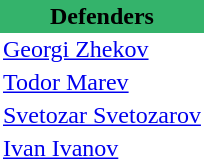<table class="toccolours" border="0" cellpadding="2" cellspacing="0" align=left style="margin:0.5em;">
<tr>
<th colspan="4" align="center" bgcolor="#34B36B"><span>Defenders</span></th>
</tr>
<tr>
<td> <a href='#'>Georgi Zhekov</a></td>
</tr>
<tr>
<td> <a href='#'>Todor Marev</a></td>
</tr>
<tr>
<td> <a href='#'>Svetozar Svetozarov</a></td>
</tr>
<tr>
<td> <a href='#'>Ivan Ivanov</a></td>
</tr>
<tr>
</tr>
</table>
